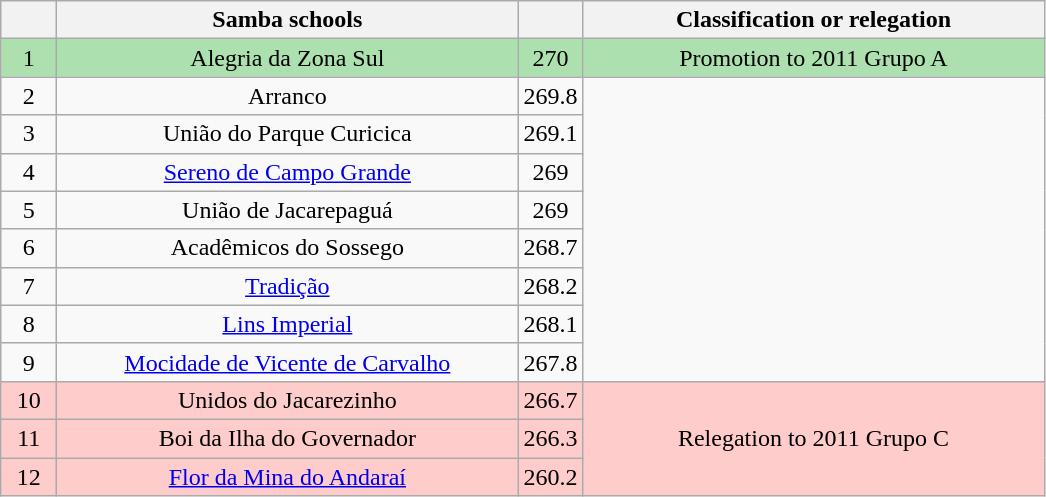<table class="wikitable">
<tr>
<th width="30"></th>
<th width="300">Samba schools</th>
<th width="20"></th>
<th width="300">Classification or relegation</th>
</tr>
<tr align="center">
<td bgcolor=ACE1AF>1</td>
<td bgcolor=ACE1AF>Alegria da Zona Sul</td>
<td bgcolor=ACE1AF>270</td>
<td bgcolor=ACE1AF><span>Promotion to 2011 Grupo A</span></td>
</tr>
<tr align="center">
<td>2</td>
<td>Arranco</td>
<td>269.8</td>
<td rowspan="8"></td>
</tr>
<tr align="center">
<td>3</td>
<td>União do Parque Curicica</td>
<td>269.1</td>
</tr>
<tr align="center">
<td>4</td>
<td><a href='#'>Sereno de Campo Grande</a></td>
<td>269</td>
</tr>
<tr align="center">
<td>5</td>
<td>União de Jacarepaguá</td>
<td>269</td>
</tr>
<tr align="center">
<td>6</td>
<td>Acadêmicos do Sossego</td>
<td>268.7</td>
</tr>
<tr align="center">
<td>7</td>
<td><a href='#'>Tradição</a></td>
<td>268.2</td>
</tr>
<tr align="center">
<td>8</td>
<td><a href='#'>Lins Imperial</a></td>
<td>268.1</td>
</tr>
<tr align="center">
<td>9</td>
<td><a href='#'>Mocidade de Vicente de Carvalho</a></td>
<td>267.8</td>
</tr>
<tr align="center">
<td bgcolor=FFCCCC>10</td>
<td bgcolor=FFCCCC>Unidos do Jacarezinho</td>
<td bgcolor="FFCCCC">266.7</td>
<td rowspan="3" bgcolor=FFCCCC><span>Relegation to 2011 Grupo C</span></td>
</tr>
<tr align="center">
<td bgcolor=FFCCCC>11</td>
<td bgcolor=FFCCCC>Boi da Ilha do Governador</td>
<td bgcolor="FFCCCC">266.3</td>
</tr>
<tr align="center">
<td bgcolor=FFCCCC>12</td>
<td bgcolor=FFCCCC><a href='#'>Flor da Mina do Andaraí</a></td>
<td bgcolor="FFCCCC">260.2</td>
</tr>
</table>
